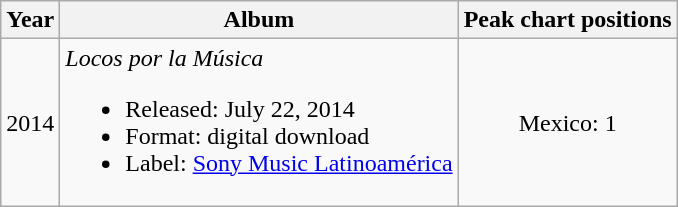<table class="wikitable" style="text-align:center;">
<tr>
<th rowspan="1">Year</th>
<th rowspan="1">Album</th>
<th colspan="1">Peak chart positions</th>
</tr>
<tr>
<td>2014</td>
<td align="left"><em>Locos por la Música</em><br><ul><li>Released: July 22, 2014</li><li>Format: digital download</li><li>Label: <a href='#'>Sony Music Latinoamérica</a></li></ul></td>
<td>Mexico: 1</td>
</tr>
</table>
